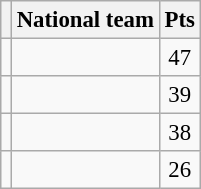<table class=wikitable style="font-size: 95%">
<tr>
<th></th>
<th>National team</th>
<th>Pts</th>
</tr>
<tr align=center >
<td></td>
<td align=left></td>
<td>47</td>
</tr>
<tr align=center>
<td></td>
<td align=left></td>
<td>39</td>
</tr>
<tr align=center>
<td></td>
<td align=left></td>
<td>38</td>
</tr>
<tr align=center>
<td></td>
<td align=left></td>
<td>26</td>
</tr>
</table>
